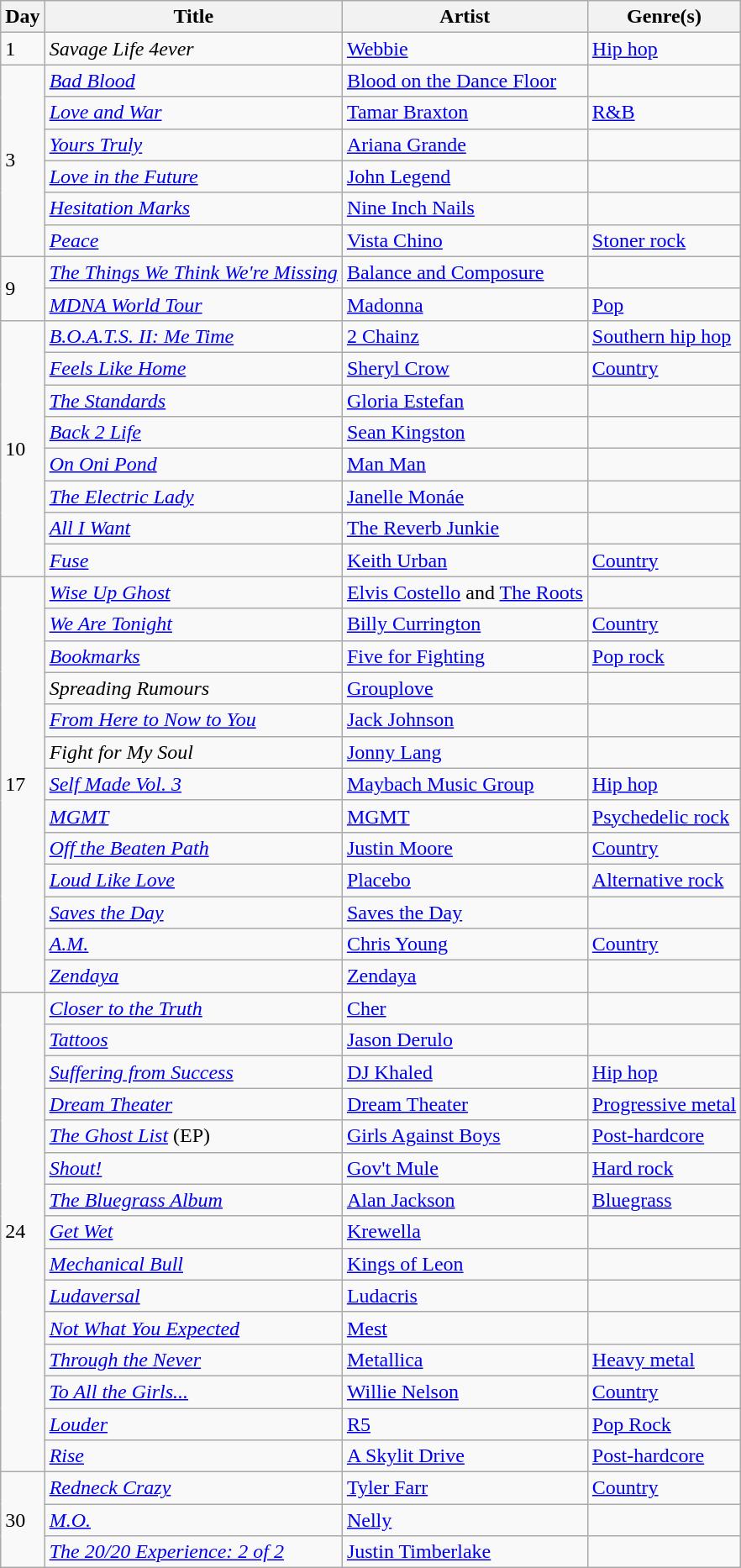<table class="wikitable" style="text-align: left;">
<tr>
<th>Day</th>
<th>Title</th>
<th>Artist</th>
<th>Genre(s)</th>
</tr>
<tr>
<td>1</td>
<td><em>Savage Life 4ever</em></td>
<td><a href='#'>Webbie</a></td>
<td><a href='#'>Hip hop</a></td>
</tr>
<tr>
<td rowspan="6">3</td>
<td><em><a href='#'>Bad Blood</a></em></td>
<td><a href='#'>Blood on the Dance Floor</a></td>
<td></td>
</tr>
<tr>
<td><em><a href='#'>Love and War</a></em></td>
<td><a href='#'>Tamar Braxton</a></td>
<td><a href='#'>R&B</a></td>
</tr>
<tr>
<td><em><a href='#'>Yours Truly</a></em></td>
<td><a href='#'>Ariana Grande</a></td>
<td></td>
</tr>
<tr>
<td><em><a href='#'>Love in the Future</a></em></td>
<td><a href='#'>John Legend</a></td>
<td></td>
</tr>
<tr>
<td><em><a href='#'>Hesitation Marks</a></em></td>
<td><a href='#'>Nine Inch Nails</a></td>
<td></td>
</tr>
<tr>
<td><em><a href='#'>Peace</a></em></td>
<td><a href='#'>Vista Chino</a></td>
<td><a href='#'>Stoner rock</a></td>
</tr>
<tr>
<td rowspan="2">9</td>
<td><em><a href='#'>The Things We Think We're Missing</a></em></td>
<td><a href='#'>Balance and Composure</a></td>
<td></td>
</tr>
<tr>
<td><em><a href='#'>MDNA World Tour</a></em></td>
<td><a href='#'>Madonna</a></td>
<td><a href='#'>Pop</a></td>
</tr>
<tr>
<td rowspan="8">10</td>
<td><em><a href='#'>B.O.A.T.S. II: Me Time</a></em></td>
<td><a href='#'>2 Chainz</a></td>
<td><a href='#'>Southern hip hop</a></td>
</tr>
<tr>
<td><em><a href='#'>Feels Like Home</a></em></td>
<td><a href='#'>Sheryl Crow</a></td>
<td><a href='#'>Country</a></td>
</tr>
<tr>
<td><em><a href='#'>The Standards</a></em></td>
<td><a href='#'>Gloria Estefan</a></td>
<td></td>
</tr>
<tr>
<td><em><a href='#'>Back 2 Life</a></em></td>
<td><a href='#'>Sean Kingston</a></td>
<td></td>
</tr>
<tr>
<td><em><a href='#'>On Oni Pond</a></em></td>
<td><a href='#'>Man Man</a></td>
<td></td>
</tr>
<tr>
<td><em><a href='#'>The Electric Lady</a></em></td>
<td><a href='#'>Janelle Monáe</a></td>
<td></td>
</tr>
<tr>
<td><em><a href='#'>All I Want</a></em></td>
<td><a href='#'>The Reverb Junkie</a></td>
<td></td>
</tr>
<tr>
<td><em><a href='#'>Fuse</a></em></td>
<td><a href='#'>Keith Urban</a></td>
<td><a href='#'>Country</a></td>
</tr>
<tr>
<td rowspan="13">17</td>
<td><em><a href='#'>Wise Up Ghost</a></em></td>
<td><a href='#'>Elvis Costello</a> and <a href='#'>The Roots</a></td>
<td></td>
</tr>
<tr>
<td><em><a href='#'>We Are Tonight</a></em></td>
<td><a href='#'>Billy Currington</a></td>
<td><a href='#'>Country</a></td>
</tr>
<tr>
<td><em><a href='#'>Bookmarks</a></em></td>
<td><a href='#'>Five for Fighting</a></td>
<td><a href='#'>Pop rock</a></td>
</tr>
<tr>
<td><em>Spreading Rumours</em></td>
<td><a href='#'>Grouplove</a></td>
<td></td>
</tr>
<tr>
<td><em><a href='#'>From Here to Now to You</a></em></td>
<td><a href='#'>Jack Johnson</a></td>
<td></td>
</tr>
<tr>
<td><em>Fight for My Soul</em></td>
<td><a href='#'>Jonny Lang</a></td>
<td></td>
</tr>
<tr>
<td><em><a href='#'>Self Made Vol. 3</a></em></td>
<td><a href='#'>Maybach Music Group</a></td>
<td><a href='#'>Hip hop</a></td>
</tr>
<tr>
<td><em><a href='#'>MGMT</a></em></td>
<td><a href='#'>MGMT</a></td>
<td><a href='#'>Psychedelic rock</a></td>
</tr>
<tr>
<td><em><a href='#'>Off the Beaten Path</a></em></td>
<td><a href='#'>Justin Moore</a></td>
<td><a href='#'>Country</a></td>
</tr>
<tr>
<td><em><a href='#'>Loud Like Love</a></em></td>
<td><a href='#'>Placebo</a></td>
<td><a href='#'>Alternative rock</a></td>
</tr>
<tr>
<td><em><a href='#'>Saves the Day</a></em></td>
<td><a href='#'>Saves the Day</a></td>
<td></td>
</tr>
<tr>
<td><em><a href='#'>A.M.</a></em></td>
<td><a href='#'>Chris Young</a></td>
<td><a href='#'>Country</a></td>
</tr>
<tr>
<td><em><a href='#'>Zendaya</a></em></td>
<td><a href='#'>Zendaya</a></td>
<td></td>
</tr>
<tr>
<td rowspan="15">24</td>
<td><em><a href='#'>Closer to the Truth</a></em></td>
<td><a href='#'>Cher</a></td>
<td></td>
</tr>
<tr>
<td><em><a href='#'>Tattoos</a></em></td>
<td><a href='#'>Jason Derulo</a></td>
<td></td>
</tr>
<tr>
<td><em><a href='#'>Suffering from Success</a></em></td>
<td><a href='#'>DJ Khaled</a></td>
<td><a href='#'>Hip hop</a></td>
</tr>
<tr>
<td><em><a href='#'>Dream Theater</a></em></td>
<td><a href='#'>Dream Theater</a></td>
<td><a href='#'>Progressive metal</a></td>
</tr>
<tr>
<td><em><a href='#'>The Ghost List</a></em> (EP)</td>
<td><a href='#'>Girls Against Boys</a></td>
<td><a href='#'>Post-hardcore</a></td>
</tr>
<tr>
<td><em><a href='#'>Shout!</a></em></td>
<td><a href='#'>Gov't Mule</a></td>
<td><a href='#'>Hard rock</a></td>
</tr>
<tr>
<td><em><a href='#'>The Bluegrass Album</a></em></td>
<td><a href='#'>Alan Jackson</a></td>
<td><a href='#'>Bluegrass</a></td>
</tr>
<tr>
<td><em><a href='#'>Get Wet</a></em></td>
<td><a href='#'>Krewella</a></td>
<td></td>
</tr>
<tr>
<td><em><a href='#'>Mechanical Bull</a></em></td>
<td><a href='#'>Kings of Leon</a></td>
<td></td>
</tr>
<tr>
<td><em><a href='#'>Ludaversal</a></em></td>
<td><a href='#'>Ludacris</a></td>
<td></td>
</tr>
<tr>
<td><em><a href='#'>Not What You Expected</a></em></td>
<td><a href='#'>Mest</a></td>
<td></td>
</tr>
<tr>
<td><em><a href='#'>Through the Never</a></em></td>
<td><a href='#'>Metallica</a></td>
<td><a href='#'>Heavy metal</a></td>
</tr>
<tr>
<td><em><a href='#'>To All the Girls...</a></em></td>
<td><a href='#'>Willie Nelson</a></td>
<td><a href='#'>Country</a></td>
</tr>
<tr>
<td><em><a href='#'>Louder</a></em></td>
<td><a href='#'>R5</a></td>
<td><a href='#'>Pop Rock</a></td>
</tr>
<tr>
<td><em><a href='#'>Rise</a></em></td>
<td><a href='#'>A Skylit Drive</a></td>
<td><a href='#'>Post-hardcore</a></td>
</tr>
<tr>
<td rowspan="3">30</td>
<td><em><a href='#'>Redneck Crazy</a></em></td>
<td><a href='#'>Tyler Farr</a></td>
<td><a href='#'>Country</a></td>
</tr>
<tr>
<td><em><a href='#'>M.O.</a></em></td>
<td><a href='#'>Nelly</a></td>
<td></td>
</tr>
<tr>
<td><em><a href='#'>The 20/20 Experience: 2 of 2</a></em></td>
<td><a href='#'>Justin Timberlake</a></td>
<td></td>
</tr>
</table>
